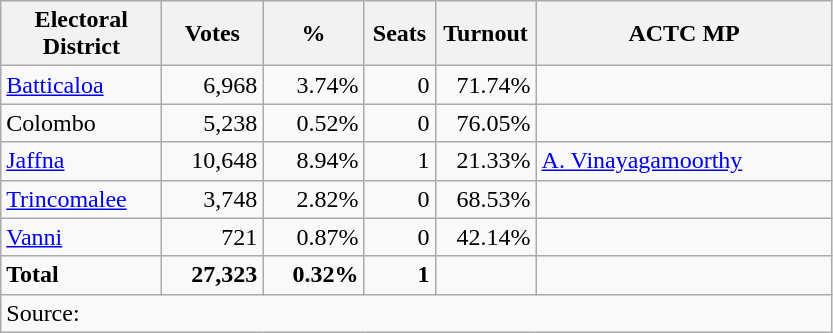<table class="wikitable" border="1" style="text-align:right;">
<tr>
<th align=left width="100">Electoral District</th>
<th align=left width="60">Votes</th>
<th align=left width="60">%</th>
<th align=left width="40">Seats</th>
<th align=left width="60">Turnout</th>
<th align=left width="190">ACTC MP</th>
</tr>
<tr>
<td align=left><a href='#'>Batticaloa</a></td>
<td>6,968</td>
<td>3.74%</td>
<td>0</td>
<td>71.74%</td>
<td></td>
</tr>
<tr>
<td align=left>Colombo</td>
<td>5,238</td>
<td>0.52%</td>
<td>0</td>
<td>76.05%</td>
<td></td>
</tr>
<tr>
<td align=left><a href='#'>Jaffna</a></td>
<td>10,648</td>
<td>8.94%</td>
<td>1</td>
<td>21.33%</td>
<td align=left><a href='#'>A. Vinayagamoorthy</a></td>
</tr>
<tr>
<td align=left><a href='#'>Trincomalee</a></td>
<td>3,748</td>
<td>2.82%</td>
<td>0</td>
<td>68.53%</td>
<td></td>
</tr>
<tr>
<td align=left><a href='#'>Vanni</a></td>
<td>721</td>
<td>0.87%</td>
<td>0</td>
<td>42.14%</td>
<td></td>
</tr>
<tr>
<td align=left><strong>Total</strong></td>
<td><strong>27,323</strong></td>
<td><strong>0.32%</strong></td>
<td><strong>1</strong></td>
<td></td>
<td></td>
</tr>
<tr>
<td align=left colspan=6>Source:</td>
</tr>
</table>
